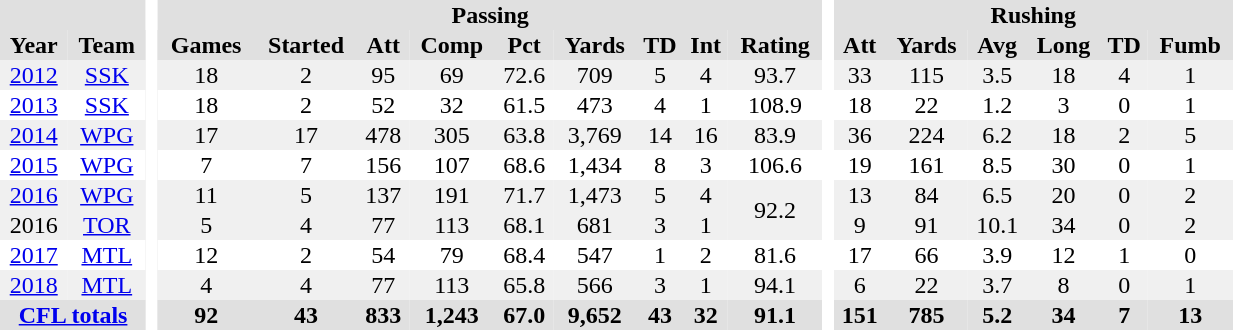<table BORDER="0" CELLPADDING="1" CELLSPACING="0" width="65%" style="text-align:center">
<tr bgcolor="#e0e0e0">
<th colspan="2"></th>
<th rowspan="102" bgcolor="#ffffff"> </th>
<th colspan="9">Passing</th>
<th rowspan="102" bgcolor="#ffffff"> </th>
<th colspan="6">Rushing</th>
</tr>
<tr bgcolor="#e0e0e0">
<th>Year</th>
<th>Team</th>
<th>Games</th>
<th>Started</th>
<th>Att</th>
<th>Comp</th>
<th>Pct</th>
<th>Yards</th>
<th>TD</th>
<th>Int</th>
<th>Rating</th>
<th>Att</th>
<th>Yards</th>
<th>Avg</th>
<th>Long</th>
<th>TD</th>
<th>Fumb</th>
</tr>
<tr ALIGN="center" bgcolor="#f0f0f0">
<td><a href='#'>2012</a></td>
<td><a href='#'>SSK</a></td>
<td>18</td>
<td>2</td>
<td>95</td>
<td>69</td>
<td>72.6</td>
<td>709</td>
<td>5</td>
<td>4</td>
<td>93.7</td>
<td>33</td>
<td>115</td>
<td>3.5</td>
<td>18</td>
<td>4</td>
<td>1</td>
</tr>
<tr>
<td><a href='#'>2013</a></td>
<td><a href='#'>SSK</a></td>
<td>18</td>
<td>2</td>
<td>52</td>
<td>32</td>
<td>61.5</td>
<td>473</td>
<td>4</td>
<td>1</td>
<td>108.9</td>
<td>18</td>
<td>22</td>
<td>1.2</td>
<td>3</td>
<td>0</td>
<td>1</td>
</tr>
<tr ALIGN="center" bgcolor="#f0f0f0">
<td><a href='#'>2014</a></td>
<td><a href='#'>WPG</a></td>
<td>17</td>
<td>17</td>
<td>478</td>
<td>305</td>
<td>63.8</td>
<td>3,769</td>
<td>14</td>
<td>16</td>
<td>83.9</td>
<td>36</td>
<td>224</td>
<td>6.2</td>
<td>18</td>
<td>2</td>
<td>5</td>
</tr>
<tr ALIGN="center">
<td><a href='#'>2015</a></td>
<td><a href='#'>WPG</a></td>
<td>7</td>
<td>7</td>
<td>156</td>
<td>107</td>
<td>68.6</td>
<td>1,434</td>
<td>8</td>
<td>3</td>
<td>106.6</td>
<td>19</td>
<td>161</td>
<td>8.5</td>
<td>30</td>
<td>0</td>
<td>1</td>
</tr>
<tr ALIGN="center" bgcolor="#f0f0f0">
<td><a href='#'>2016</a></td>
<td><a href='#'>WPG</a></td>
<td>11</td>
<td>5</td>
<td>137</td>
<td>191</td>
<td>71.7</td>
<td>1,473</td>
<td>5</td>
<td>4</td>
<td rowspan="2">92.2</td>
<td>13</td>
<td>84</td>
<td>6.5</td>
<td>20</td>
<td>0</td>
<td>2</td>
</tr>
<tr ALIGN="center" bgcolor="#f0f0f0">
<td>2016</td>
<td><a href='#'>TOR</a></td>
<td>5</td>
<td>4</td>
<td>77</td>
<td>113</td>
<td>68.1</td>
<td>681</td>
<td>3</td>
<td>1</td>
<td>9</td>
<td>91</td>
<td>10.1</td>
<td>34</td>
<td>0</td>
<td>2</td>
</tr>
<tr>
<td><a href='#'>2017</a></td>
<td><a href='#'>MTL</a></td>
<td>12</td>
<td>2</td>
<td>54</td>
<td>79</td>
<td>68.4</td>
<td>547</td>
<td>1</td>
<td>2</td>
<td>81.6</td>
<td>17</td>
<td>66</td>
<td>3.9</td>
<td>12</td>
<td>1</td>
<td>0</td>
</tr>
<tr ALIGN="center" bgcolor="#f0f0f0">
<td><a href='#'>2018</a></td>
<td><a href='#'>MTL</a></td>
<td>4</td>
<td>4</td>
<td>77</td>
<td>113</td>
<td>65.8</td>
<td>566</td>
<td>3</td>
<td>1</td>
<td>94.1</td>
<td>6</td>
<td>22</td>
<td>3.7</td>
<td>8</td>
<td>0</td>
<td>1</td>
</tr>
<tr>
</tr>
<tr>
</tr>
<tr bgcolor="#e0e0e0">
<th colspan="2"><a href='#'>CFL totals</a></th>
<th>92</th>
<th>43</th>
<th>833</th>
<th>1,243</th>
<th>67.0</th>
<th>9,652</th>
<th>43</th>
<th>32</th>
<th>91.1</th>
<th>151</th>
<th>785</th>
<th>5.2</th>
<th>34</th>
<th>7</th>
<th>13</th>
</tr>
</table>
